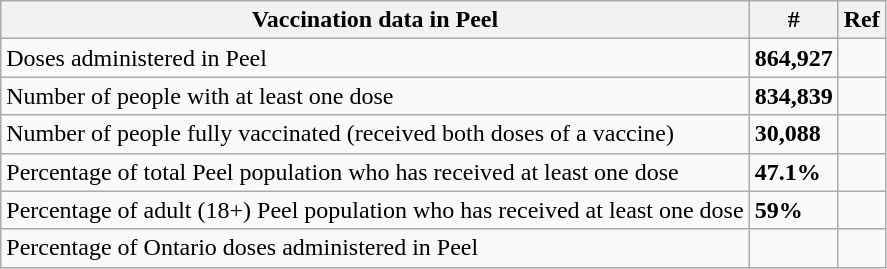<table class="wikitable">
<tr>
<th>Vaccination data in Peel</th>
<th>#</th>
<th>Ref</th>
</tr>
<tr>
<td>Doses administered in Peel</td>
<td><strong>864,927</strong></td>
<td></td>
</tr>
<tr>
<td>Number of people with at least one dose</td>
<td><strong>834,839</strong></td>
<td></td>
</tr>
<tr>
<td>Number of people fully vaccinated (received both doses of a vaccine)</td>
<td><strong>30,088</strong></td>
<td></td>
</tr>
<tr>
<td>Percentage of total Peel population who has received at least one dose</td>
<td><strong>47.1%</strong></td>
<td></td>
</tr>
<tr>
<td>Percentage of adult (18+) Peel population who has received at least one dose</td>
<td><strong>59%</strong></td>
<td></td>
</tr>
<tr>
<td>Percentage of Ontario doses administered in Peel</td>
<td><strong></strong></td>
<td></td>
</tr>
</table>
